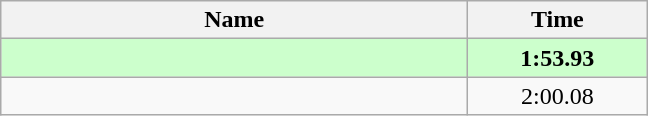<table class="wikitable" style="text-align:center;">
<tr>
<th style="width:19em">Name</th>
<th style="width:7em">Time</th>
</tr>
<tr bgcolor=ccffcc>
<td align=left><strong></strong></td>
<td><strong>1:53.93</strong></td>
</tr>
<tr>
<td align=left></td>
<td>2:00.08</td>
</tr>
</table>
